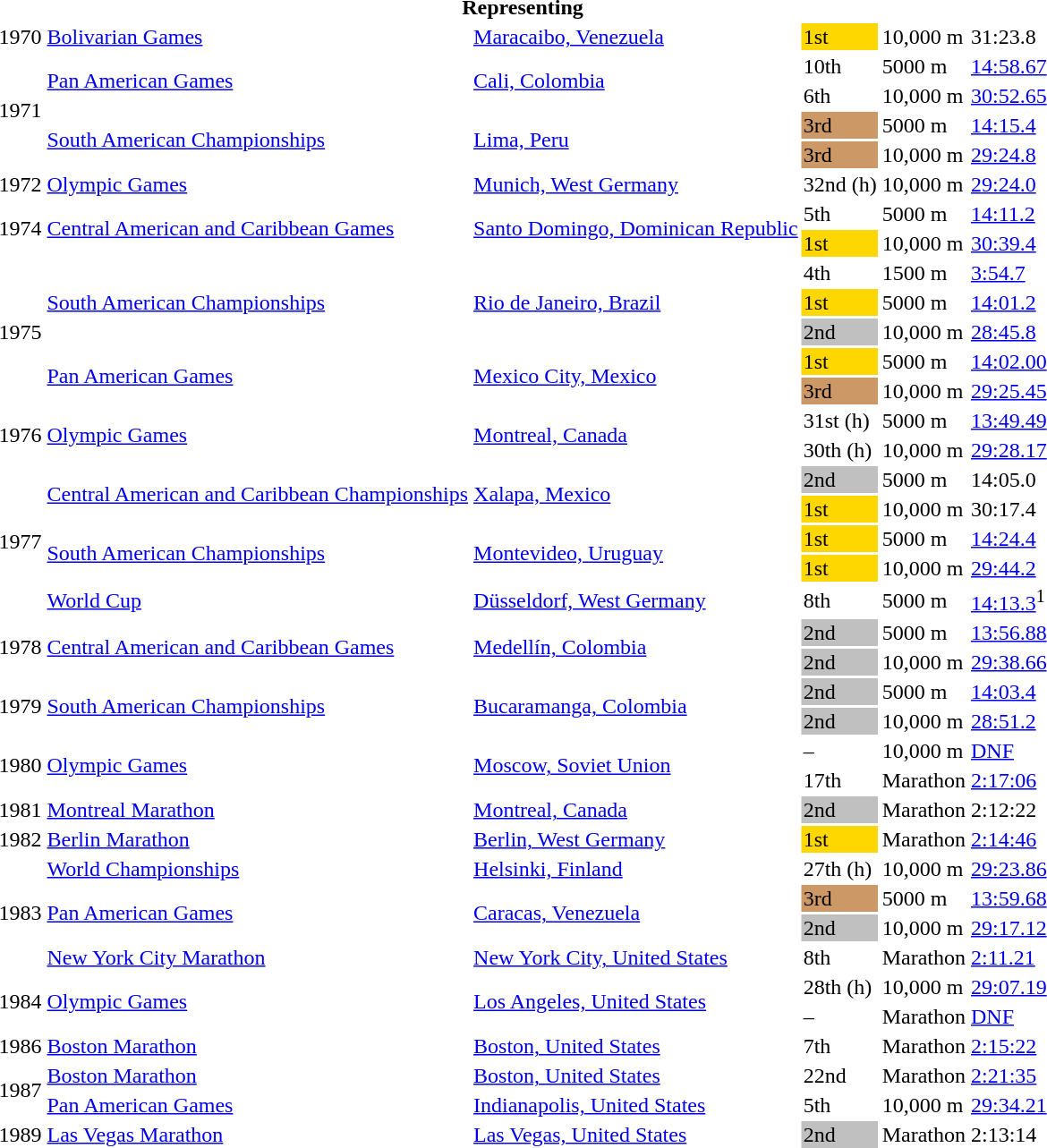<table>
<tr>
<th colspan="6">Representing </th>
</tr>
<tr>
<td>1970</td>
<td><a href='#'>Bolivarian Games</a></td>
<td><a href='#'>Maracaibo, Venezuela</a></td>
<td bgcolor=gold>1st</td>
<td>10,000 m</td>
<td>31:23.8</td>
</tr>
<tr>
<td rowspan=4>1971</td>
<td rowspan=2><a href='#'>Pan American Games</a></td>
<td rowspan=2><a href='#'>Cali, Colombia</a></td>
<td>10th</td>
<td>5000 m</td>
<td><a href='#'>14:58.67</a></td>
</tr>
<tr>
<td>6th</td>
<td>10,000 m</td>
<td><a href='#'>30:52.65</a></td>
</tr>
<tr>
<td rowspan=2><a href='#'>South American Championships</a></td>
<td rowspan=2><a href='#'>Lima, Peru</a></td>
<td bgcolor=cc9966>3rd</td>
<td>5000 m</td>
<td><a href='#'>14:15.4</a></td>
</tr>
<tr>
<td bgcolor=cc9966>3rd</td>
<td>10,000 m</td>
<td><a href='#'>29:24.8</a></td>
</tr>
<tr>
<td>1972</td>
<td><a href='#'>Olympic Games</a></td>
<td><a href='#'>Munich, West Germany</a></td>
<td>32nd (h)</td>
<td>10,000 m</td>
<td><a href='#'>29:24.0</a></td>
</tr>
<tr>
<td rowspan=2>1974</td>
<td rowspan=2><a href='#'>Central American and Caribbean Games</a></td>
<td rowspan=2><a href='#'>Santo Domingo, Dominican Republic</a></td>
<td>5th</td>
<td>5000 m</td>
<td><a href='#'>14:11.2</a></td>
</tr>
<tr>
<td bgcolor=gold>1st</td>
<td>10,000 m</td>
<td><a href='#'>30:39.4</a></td>
</tr>
<tr>
<td rowspan=5>1975</td>
<td rowspan=3><a href='#'>South American Championships</a></td>
<td rowspan=3><a href='#'>Rio de Janeiro, Brazil</a></td>
<td>4th</td>
<td>1500 m</td>
<td><a href='#'>3:54.7</a></td>
</tr>
<tr>
<td bgcolor=gold>1st</td>
<td>5000 m</td>
<td><a href='#'>14:01.2</a></td>
</tr>
<tr>
<td bgcolor=silver>2nd</td>
<td>10,000 m</td>
<td><a href='#'>28:45.8</a></td>
</tr>
<tr>
<td rowspan=2><a href='#'>Pan American Games</a></td>
<td rowspan=2><a href='#'>Mexico City, Mexico</a></td>
<td bgcolor=gold>1st</td>
<td>5000 m</td>
<td><a href='#'>14:02.00</a></td>
</tr>
<tr>
<td bgcolor=cc9966>3rd</td>
<td>10,000 m</td>
<td><a href='#'>29:25.45</a></td>
</tr>
<tr>
<td rowspan=2>1976</td>
<td rowspan=2><a href='#'>Olympic Games</a></td>
<td rowspan=2><a href='#'>Montreal, Canada</a></td>
<td>31st (h)</td>
<td>5000 m</td>
<td><a href='#'>13:49.49</a></td>
</tr>
<tr>
<td>30th (h)</td>
<td>10,000 m</td>
<td><a href='#'>29:28.17</a></td>
</tr>
<tr>
<td rowspan=5>1977</td>
<td rowspan=2><a href='#'>Central American and Caribbean Championships</a></td>
<td rowspan=2><a href='#'>Xalapa, Mexico</a></td>
<td bgcolor=silver>2nd</td>
<td>5000 m</td>
<td>14:05.0</td>
</tr>
<tr>
<td bgcolor=gold>1st</td>
<td>10,000 m</td>
<td>30:17.4</td>
</tr>
<tr>
<td rowspan=2><a href='#'>South American Championships</a></td>
<td rowspan=2><a href='#'>Montevideo, Uruguay</a></td>
<td bgcolor=gold>1st</td>
<td>5000 m</td>
<td><a href='#'>14:24.4</a></td>
</tr>
<tr>
<td bgcolor=gold>1st</td>
<td>10,000 m</td>
<td><a href='#'>29:44.2</a></td>
</tr>
<tr>
<td><a href='#'>World Cup</a></td>
<td><a href='#'>Düsseldorf, West Germany</a></td>
<td>8th</td>
<td>5000 m</td>
<td><a href='#'>14:13.3</a><sup>1</sup></td>
</tr>
<tr>
<td rowspan=2>1978</td>
<td rowspan=2><a href='#'>Central American and Caribbean Games</a></td>
<td rowspan=2><a href='#'>Medellín, Colombia</a></td>
<td bgcolor=silver>2nd</td>
<td>5000 m</td>
<td><a href='#'>13:56.88</a></td>
</tr>
<tr>
<td bgcolor=silver>2nd</td>
<td>10,000 m</td>
<td><a href='#'>29:38.66</a></td>
</tr>
<tr>
<td rowspan=2>1979</td>
<td rowspan=2><a href='#'>South American Championships</a></td>
<td rowspan=2><a href='#'>Bucaramanga, Colombia</a></td>
<td bgcolor=silver>2nd</td>
<td>5000 m</td>
<td><a href='#'>14:03.4</a></td>
</tr>
<tr>
<td bgcolor=silver>2nd</td>
<td>10,000 m</td>
<td><a href='#'>28:51.2</a></td>
</tr>
<tr>
<td rowspan=2>1980</td>
<td rowspan=2><a href='#'>Olympic Games</a></td>
<td rowspan=2><a href='#'>Moscow, Soviet Union</a></td>
<td>–</td>
<td>10,000 m</td>
<td><a href='#'>DNF</a></td>
</tr>
<tr>
<td>17th</td>
<td>Marathon</td>
<td><a href='#'>2:17:06</a></td>
</tr>
<tr>
<td>1981</td>
<td><a href='#'>Montreal Marathon</a></td>
<td><a href='#'>Montreal, Canada</a></td>
<td bgcolor=silver>2nd</td>
<td>Marathon</td>
<td>2:12:22</td>
</tr>
<tr>
<td>1982</td>
<td><a href='#'>Berlin Marathon</a></td>
<td><a href='#'>Berlin, West Germany</a></td>
<td bgcolor=gold>1st</td>
<td>Marathon</td>
<td><a href='#'>2:14:46</a></td>
</tr>
<tr>
<td rowspan=4>1983</td>
<td><a href='#'>World Championships</a></td>
<td><a href='#'>Helsinki, Finland</a></td>
<td>27th (h)</td>
<td>10,000 m</td>
<td><a href='#'>29:23.86</a></td>
</tr>
<tr>
<td rowspan=2><a href='#'>Pan American Games</a></td>
<td rowspan=2><a href='#'>Caracas, Venezuela</a></td>
<td bgcolor=cc9966>3rd</td>
<td>5000 m</td>
<td><a href='#'>13:59.68</a></td>
</tr>
<tr>
<td bgcolor=silver>2nd</td>
<td>10,000 m</td>
<td><a href='#'>29:17.12</a></td>
</tr>
<tr>
<td><a href='#'>New York City Marathon</a></td>
<td><a href='#'>New York City, United States</a></td>
<td>8th</td>
<td>Marathon</td>
<td><a href='#'>2:11.21</a></td>
</tr>
<tr>
<td rowspan=2>1984</td>
<td rowspan=2><a href='#'>Olympic Games</a></td>
<td rowspan=2><a href='#'>Los Angeles, United States</a></td>
<td>28th (h)</td>
<td>10,000 m</td>
<td><a href='#'>29:07.19</a></td>
</tr>
<tr>
<td>–</td>
<td>Marathon</td>
<td><a href='#'>DNF</a></td>
</tr>
<tr>
<td>1986</td>
<td><a href='#'>Boston Marathon</a></td>
<td><a href='#'>Boston, United States</a></td>
<td>7th</td>
<td>Marathon</td>
<td><a href='#'>2:15:22</a></td>
</tr>
<tr>
<td rowspan=2>1987</td>
<td><a href='#'>Boston Marathon</a></td>
<td><a href='#'>Boston, United States</a></td>
<td>22nd</td>
<td>Marathon</td>
<td><a href='#'>2:21:35</a></td>
</tr>
<tr>
<td><a href='#'>Pan American Games</a></td>
<td><a href='#'>Indianapolis, United States</a></td>
<td>5th</td>
<td>10,000 m</td>
<td><a href='#'>29:34.21</a></td>
</tr>
<tr>
<td>1989</td>
<td><a href='#'>Las Vegas Marathon</a></td>
<td><a href='#'>Las Vegas, United States</a></td>
<td bgcolor=silver>2nd</td>
<td>Marathon</td>
<td>2:13:14</td>
</tr>
</table>
